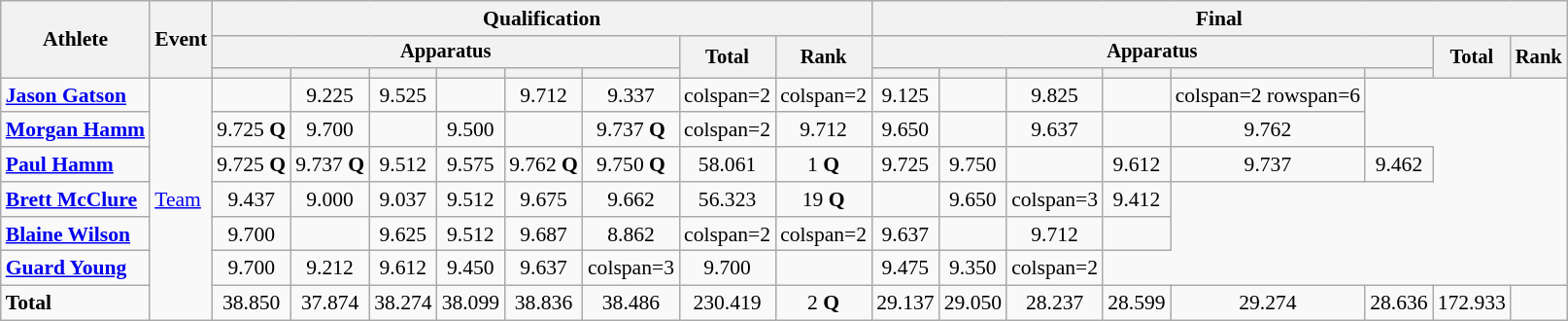<table class=wikitable style=font-size:90%;text-align:center>
<tr>
<th rowspan=3>Athlete</th>
<th rowspan=3>Event</th>
<th colspan =8>Qualification</th>
<th colspan =8>Final</th>
</tr>
<tr style=font-size:95%>
<th colspan=6>Apparatus</th>
<th rowspan=2>Total</th>
<th rowspan=2>Rank</th>
<th colspan=6>Apparatus</th>
<th rowspan=2>Total</th>
<th rowspan=2>Rank</th>
</tr>
<tr style=font-size:95%>
<th></th>
<th></th>
<th></th>
<th></th>
<th></th>
<th></th>
<th></th>
<th></th>
<th></th>
<th></th>
<th></th>
<th></th>
</tr>
<tr>
<td align=left><strong><a href='#'>Jason Gatson</a></strong></td>
<td align=left rowspan=7><a href='#'>Team</a></td>
<td></td>
<td>9.225</td>
<td>9.525</td>
<td></td>
<td>9.712</td>
<td>9.337</td>
<td>colspan=2 </td>
<td>colspan=2 </td>
<td>9.125</td>
<td></td>
<td>9.825</td>
<td></td>
<td>colspan=2 rowspan=6 </td>
</tr>
<tr>
<td align=left><strong><a href='#'>Morgan Hamm</a></strong></td>
<td>9.725 <strong>Q</strong></td>
<td>9.700</td>
<td></td>
<td>9.500</td>
<td></td>
<td>9.737 <strong>Q</strong></td>
<td>colspan=2 </td>
<td>9.712</td>
<td>9.650</td>
<td></td>
<td>9.637</td>
<td></td>
<td>9.762</td>
</tr>
<tr>
<td align=left><strong><a href='#'>Paul Hamm</a></strong></td>
<td>9.725 <strong>Q</strong></td>
<td>9.737 <strong>Q</strong></td>
<td>9.512</td>
<td>9.575</td>
<td>9.762 <strong>Q</strong></td>
<td>9.750 <strong>Q</strong></td>
<td>58.061</td>
<td>1 <strong>Q</strong></td>
<td>9.725</td>
<td>9.750</td>
<td></td>
<td>9.612</td>
<td>9.737</td>
<td>9.462</td>
</tr>
<tr>
<td align=left><strong><a href='#'>Brett McClure</a></strong></td>
<td>9.437</td>
<td>9.000</td>
<td>9.037</td>
<td>9.512</td>
<td>9.675</td>
<td>9.662</td>
<td>56.323</td>
<td>19 <strong>Q</strong></td>
<td></td>
<td>9.650</td>
<td>colspan=3 </td>
<td>9.412</td>
</tr>
<tr>
<td align=left><strong><a href='#'>Blaine Wilson</a></strong></td>
<td>9.700</td>
<td></td>
<td>9.625</td>
<td>9.512</td>
<td>9.687</td>
<td>8.862</td>
<td>colspan=2 </td>
<td>colspan=2 </td>
<td>9.637</td>
<td></td>
<td>9.712</td>
<td></td>
</tr>
<tr>
<td align=left><strong><a href='#'>Guard Young</a></strong></td>
<td>9.700</td>
<td>9.212</td>
<td>9.612</td>
<td>9.450</td>
<td>9.637</td>
<td>colspan=3 </td>
<td>9.700</td>
<td></td>
<td>9.475</td>
<td>9.350</td>
<td>colspan=2 </td>
</tr>
<tr>
<td align=left><strong>Total</strong></td>
<td>38.850</td>
<td>37.874</td>
<td>38.274</td>
<td>38.099</td>
<td>38.836</td>
<td>38.486</td>
<td>230.419</td>
<td>2 <strong>Q</strong></td>
<td>29.137</td>
<td>29.050</td>
<td>28.237</td>
<td>28.599</td>
<td>29.274</td>
<td>28.636</td>
<td>172.933</td>
<td></td>
</tr>
</table>
